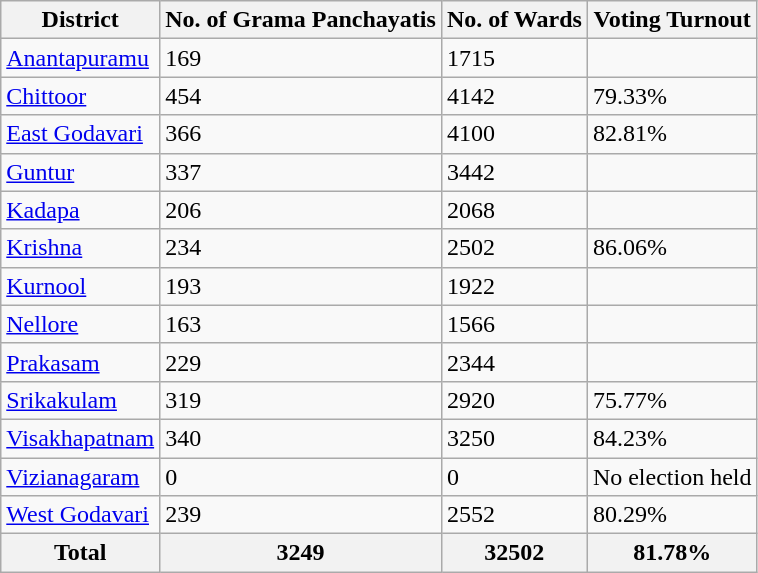<table class="wikitable">
<tr>
<th>District</th>
<th>No. of Grama Panchayatis</th>
<th>No. of Wards</th>
<th>Voting Turnout</th>
</tr>
<tr>
<td><a href='#'>Anantapuramu</a></td>
<td>169</td>
<td>1715</td>
<td></td>
</tr>
<tr>
<td><a href='#'>Chittoor</a></td>
<td>454</td>
<td>4142</td>
<td>79.33%</td>
</tr>
<tr>
<td><a href='#'>East Godavari</a></td>
<td>366</td>
<td>4100</td>
<td>82.81%</td>
</tr>
<tr>
<td><a href='#'>Guntur</a></td>
<td>337</td>
<td>3442</td>
<td></td>
</tr>
<tr>
<td><a href='#'>Kadapa</a></td>
<td>206</td>
<td>2068</td>
<td></td>
</tr>
<tr>
<td><a href='#'>Krishna</a></td>
<td>234</td>
<td>2502</td>
<td>86.06%</td>
</tr>
<tr>
<td><a href='#'>Kurnool</a></td>
<td>193</td>
<td>1922</td>
<td></td>
</tr>
<tr>
<td><a href='#'>Nellore</a></td>
<td>163</td>
<td>1566</td>
<td></td>
</tr>
<tr>
<td><a href='#'>Prakasam</a></td>
<td>229</td>
<td>2344</td>
<td></td>
</tr>
<tr>
<td><a href='#'>Srikakulam</a></td>
<td>319</td>
<td>2920</td>
<td>75.77%</td>
</tr>
<tr>
<td><a href='#'>Visakhapatnam</a></td>
<td>340</td>
<td>3250</td>
<td>84.23%</td>
</tr>
<tr>
<td><a href='#'>Vizianagaram</a></td>
<td>0</td>
<td>0</td>
<td>No election held</td>
</tr>
<tr>
<td><a href='#'>West Godavari</a></td>
<td>239</td>
<td>2552</td>
<td>80.29%</td>
</tr>
<tr>
<th>Total</th>
<th>3249</th>
<th>32502</th>
<th>81.78%</th>
</tr>
</table>
